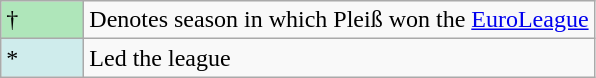<table class="wikitable">
<tr>
<td style="background:#AFE6BA; width:3em;">†</td>
<td>Denotes season in which Pleiß won the <a href='#'>EuroLeague</a></td>
</tr>
<tr>
<td style="background:#CFECEC; width:1em">*</td>
<td>Led the league</td>
</tr>
</table>
